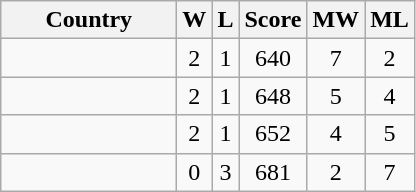<table class="wikitable sortable" style="text-align:center">
<tr>
<th width=110>Country</th>
<th>W</th>
<th>L</th>
<th>Score</th>
<th>MW</th>
<th>ML</th>
</tr>
<tr>
<td align=left><strong></strong></td>
<td>2</td>
<td>1</td>
<td>640</td>
<td>7</td>
<td>2</td>
</tr>
<tr>
<td align=left></td>
<td>2</td>
<td>1</td>
<td>648</td>
<td>5</td>
<td>4</td>
</tr>
<tr>
<td align=left></td>
<td>2</td>
<td>1</td>
<td>652</td>
<td>4</td>
<td>5</td>
</tr>
<tr>
<td align=left></td>
<td>0</td>
<td>3</td>
<td>681</td>
<td>2</td>
<td>7</td>
</tr>
</table>
